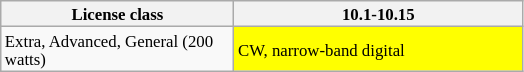<table class="wikitable" style="font-size:70%">
<tr>
<th style="width: 150px;">License class</th>
<th style="width: 187px;">10.1-10.15</th>
</tr>
<tr>
<td>Extra, Advanced, General (200 watts)</td>
<td style="background-color: yellow">CW, narrow-band digital</td>
</tr>
</table>
